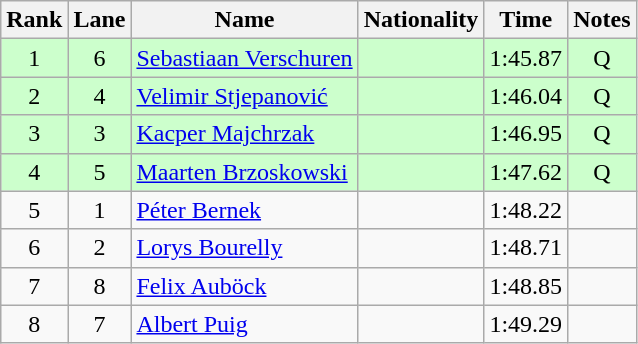<table class="wikitable sortable" style="text-align:center">
<tr>
<th>Rank</th>
<th>Lane</th>
<th>Name</th>
<th>Nationality</th>
<th>Time</th>
<th>Notes</th>
</tr>
<tr bgcolor=ccffcc>
<td>1</td>
<td>6</td>
<td align=left><a href='#'>Sebastiaan Verschuren</a></td>
<td align=left></td>
<td>1:45.87</td>
<td>Q</td>
</tr>
<tr bgcolor=ccffcc>
<td>2</td>
<td>4</td>
<td align=left><a href='#'>Velimir Stjepanović</a></td>
<td align=left></td>
<td>1:46.04</td>
<td>Q</td>
</tr>
<tr bgcolor=ccffcc>
<td>3</td>
<td>3</td>
<td align=left><a href='#'>Kacper Majchrzak</a></td>
<td align=left></td>
<td>1:46.95</td>
<td>Q</td>
</tr>
<tr bgcolor=ccffcc>
<td>4</td>
<td>5</td>
<td align=left><a href='#'>Maarten Brzoskowski</a></td>
<td align=left></td>
<td>1:47.62</td>
<td>Q</td>
</tr>
<tr>
<td>5</td>
<td>1</td>
<td align=left><a href='#'>Péter Bernek</a></td>
<td align=left></td>
<td>1:48.22</td>
<td></td>
</tr>
<tr>
<td>6</td>
<td>2</td>
<td align=left><a href='#'>Lorys Bourelly</a></td>
<td align=left></td>
<td>1:48.71</td>
<td></td>
</tr>
<tr>
<td>7</td>
<td>8</td>
<td align=left><a href='#'>Felix Auböck</a></td>
<td align=left></td>
<td>1:48.85</td>
<td></td>
</tr>
<tr>
<td>8</td>
<td>7</td>
<td align=left><a href='#'>Albert Puig</a></td>
<td align=left></td>
<td>1:49.29</td>
<td></td>
</tr>
</table>
